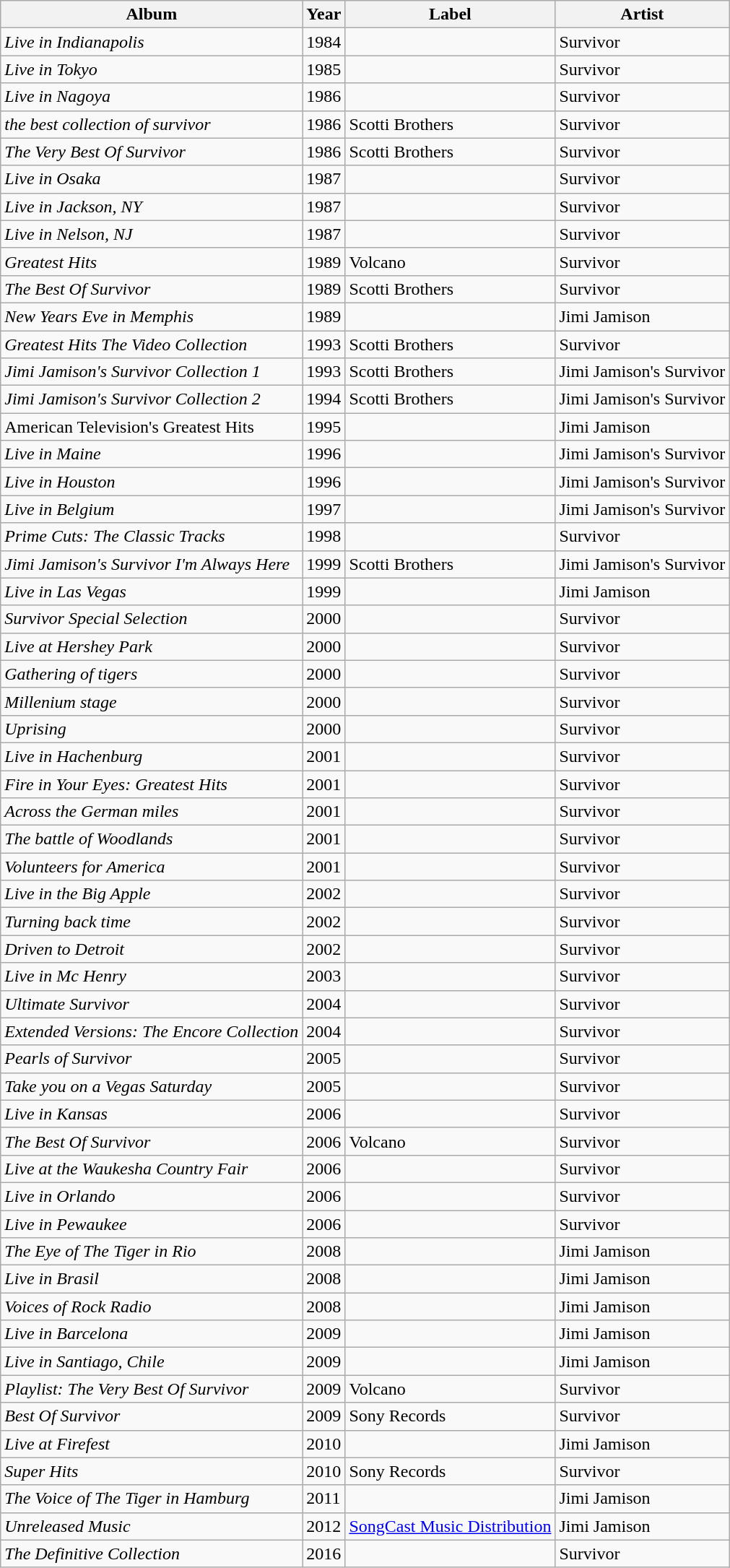<table class="wikitable">
<tr>
<th>Album</th>
<th>Year</th>
<th>Label</th>
<th>Artist</th>
</tr>
<tr>
<td><em>Live in Indianapolis</em></td>
<td>1984</td>
<td></td>
<td>Survivor</td>
</tr>
<tr>
<td><em>Live in Tokyo</em></td>
<td>1985</td>
<td></td>
<td>Survivor</td>
</tr>
<tr>
<td><em>Live in Nagoya</em></td>
<td>1986</td>
<td></td>
<td>Survivor</td>
</tr>
<tr>
<td><em>the best collection of survivor</em></td>
<td>1986</td>
<td>Scotti Brothers</td>
<td>Survivor</td>
</tr>
<tr>
<td><em>The Very Best Of Survivor</em></td>
<td>1986</td>
<td>Scotti Brothers</td>
<td>Survivor</td>
</tr>
<tr>
<td><em>Live in Osaka</em></td>
<td>1987</td>
<td></td>
<td>Survivor</td>
</tr>
<tr>
<td><em>Live in Jackson, NY</em></td>
<td>1987</td>
<td></td>
<td>Survivor</td>
</tr>
<tr>
<td><em>Live in Nelson, NJ</em></td>
<td>1987</td>
<td></td>
<td>Survivor</td>
</tr>
<tr>
<td><em>Greatest Hits</em></td>
<td>1989</td>
<td>Volcano</td>
<td>Survivor</td>
</tr>
<tr>
<td><em>The Best Of Survivor  </em></td>
<td>1989</td>
<td>Scotti Brothers</td>
<td>Survivor</td>
</tr>
<tr>
<td><em>New Years Eve in Memphis</em></td>
<td>1989</td>
<td></td>
<td>Jimi Jamison</td>
</tr>
<tr>
<td><em>Greatest Hits The Video Collection</em></td>
<td>1993</td>
<td>Scotti Brothers</td>
<td>Survivor</td>
</tr>
<tr>
<td><em>Jimi Jamison's Survivor Collection 1</em></td>
<td>1993</td>
<td>Scotti Brothers</td>
<td>Jimi Jamison's Survivor</td>
</tr>
<tr>
<td><em>Jimi Jamison's Survivor Collection 2</em></td>
<td>1994</td>
<td>Scotti Brothers</td>
<td>Jimi Jamison's Survivor</td>
</tr>
<tr>
<td>American Television's Greatest Hits</td>
<td>1995</td>
<td></td>
<td>Jimi Jamison</td>
</tr>
<tr>
<td><em>Live in Maine</em></td>
<td>1996</td>
<td></td>
<td>Jimi Jamison's Survivor</td>
</tr>
<tr>
<td><em>Live in Houston</em></td>
<td>1996</td>
<td></td>
<td>Jimi Jamison's Survivor</td>
</tr>
<tr>
<td><em>Live in Belgium</em></td>
<td>1997</td>
<td></td>
<td>Jimi Jamison's Survivor</td>
</tr>
<tr>
<td><em>Prime Cuts: The Classic Tracks</em></td>
<td>1998</td>
<td></td>
<td>Survivor</td>
</tr>
<tr>
<td><em>Jimi Jamison's Survivor I'm Always Here</em></td>
<td>1999</td>
<td>Scotti Brothers</td>
<td>Jimi Jamison's Survivor</td>
</tr>
<tr>
<td><em>Live in Las Vegas</em></td>
<td>1999</td>
<td></td>
<td>Jimi Jamison</td>
</tr>
<tr>
<td><em>Survivor Special Selection</em></td>
<td>2000</td>
<td></td>
<td>Survivor</td>
</tr>
<tr>
<td><em>Live at Hershey Park</em></td>
<td>2000</td>
<td></td>
<td>Survivor</td>
</tr>
<tr>
<td><em>Gathering of tigers</em></td>
<td>2000</td>
<td></td>
<td>Survivor</td>
</tr>
<tr>
<td><em>Millenium stage</em></td>
<td>2000</td>
<td></td>
<td>Survivor</td>
</tr>
<tr>
<td><em>Uprising</em></td>
<td>2000</td>
<td></td>
<td>Survivor</td>
</tr>
<tr>
<td><em>Live in Hachenburg</em></td>
<td>2001</td>
<td></td>
<td>Survivor</td>
</tr>
<tr>
<td><em>Fire in Your Eyes: Greatest Hits</em></td>
<td>2001</td>
<td></td>
<td>Survivor</td>
</tr>
<tr>
<td><em>Across the German miles</em></td>
<td>2001</td>
<td></td>
<td>Survivor</td>
</tr>
<tr>
<td><em>The battle of Woodlands</em></td>
<td>2001</td>
<td></td>
<td>Survivor</td>
</tr>
<tr>
<td><em>Volunteers for America</em></td>
<td>2001</td>
<td></td>
<td>Survivor</td>
</tr>
<tr>
<td><em>Live in the Big Apple</em></td>
<td>2002</td>
<td></td>
<td>Survivor</td>
</tr>
<tr>
<td><em>Turning back time</em></td>
<td>2002</td>
<td></td>
<td>Survivor</td>
</tr>
<tr>
<td><em>Driven to Detroit</em></td>
<td>2002</td>
<td></td>
<td>Survivor</td>
</tr>
<tr>
<td><em>Live in Mc Henry</em></td>
<td>2003</td>
<td></td>
<td>Survivor</td>
</tr>
<tr>
<td><em>Ultimate Survivor</em></td>
<td>2004</td>
<td></td>
<td>Survivor</td>
</tr>
<tr>
<td><em>Extended Versions: The Encore Collection</em></td>
<td>2004</td>
<td></td>
<td>Survivor</td>
</tr>
<tr>
<td><em>Pearls of Survivor</em></td>
<td>2005</td>
<td></td>
<td>Survivor</td>
</tr>
<tr>
<td><em>Take you on a Vegas Saturday</em></td>
<td>2005</td>
<td></td>
<td>Survivor</td>
</tr>
<tr>
<td><em>Live in Kansas</em></td>
<td>2006</td>
<td></td>
<td>Survivor</td>
</tr>
<tr>
<td><em>The Best Of Survivor</em></td>
<td>2006</td>
<td>Volcano</td>
<td>Survivor</td>
</tr>
<tr>
<td><em>Live at the Waukesha Country Fair</em></td>
<td>2006</td>
<td></td>
<td>Survivor</td>
</tr>
<tr>
<td><em>Live in Orlando</em></td>
<td>2006</td>
<td></td>
<td>Survivor</td>
</tr>
<tr>
<td><em>Live in Pewaukee</em></td>
<td>2006</td>
<td></td>
<td>Survivor</td>
</tr>
<tr>
<td><em>The Eye of The Tiger in Rio</em></td>
<td>2008</td>
<td></td>
<td>Jimi Jamison</td>
</tr>
<tr>
<td><em>Live in Brasil</em></td>
<td>2008</td>
<td></td>
<td>Jimi Jamison</td>
</tr>
<tr>
<td><em>Voices of Rock Radio</em></td>
<td>2008</td>
<td></td>
<td>Jimi Jamison</td>
</tr>
<tr>
<td><em>Live in Barcelona</em></td>
<td>2009</td>
<td></td>
<td>Jimi Jamison</td>
</tr>
<tr>
<td><em>Live in Santiago, Chile</em></td>
<td>2009</td>
<td></td>
<td>Jimi Jamison</td>
</tr>
<tr>
<td><em>Playlist: The Very Best Of Survivor</em></td>
<td>2009</td>
<td>Volcano</td>
<td>Survivor</td>
</tr>
<tr>
<td><em>Best Of Survivor</em></td>
<td>2009</td>
<td>Sony Records</td>
<td>Survivor</td>
</tr>
<tr>
<td><em>Live at Firefest</em></td>
<td>2010</td>
<td></td>
<td>Jimi Jamison</td>
</tr>
<tr>
<td><em>Super Hits</em></td>
<td>2010</td>
<td>Sony Records</td>
<td>Survivor</td>
</tr>
<tr>
<td><em>The Voice of The Tiger in Hamburg</em></td>
<td>2011</td>
<td></td>
<td>Jimi Jamison</td>
</tr>
<tr>
<td><em>Unreleased Music</em></td>
<td>2012</td>
<td><a href='#'>SongCast Music Distribution</a></td>
<td>Jimi Jamison</td>
</tr>
<tr>
<td><em>The Definitive Collection</em></td>
<td>2016</td>
<td></td>
<td>Survivor</td>
</tr>
</table>
